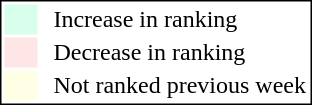<table style="border:1px solid black;" align=right>
<tr>
<td style="background:#D8FFEB; width:20px;"></td>
<td> </td>
<td>Increase in ranking</td>
</tr>
<tr>
<td style="background:#FFE6E6; width:20px;"></td>
<td> </td>
<td>Decrease in ranking</td>
</tr>
<tr>
<td style="background:#FFFFE6; width:20px;"></td>
<td> </td>
<td>Not ranked previous week</td>
</tr>
</table>
